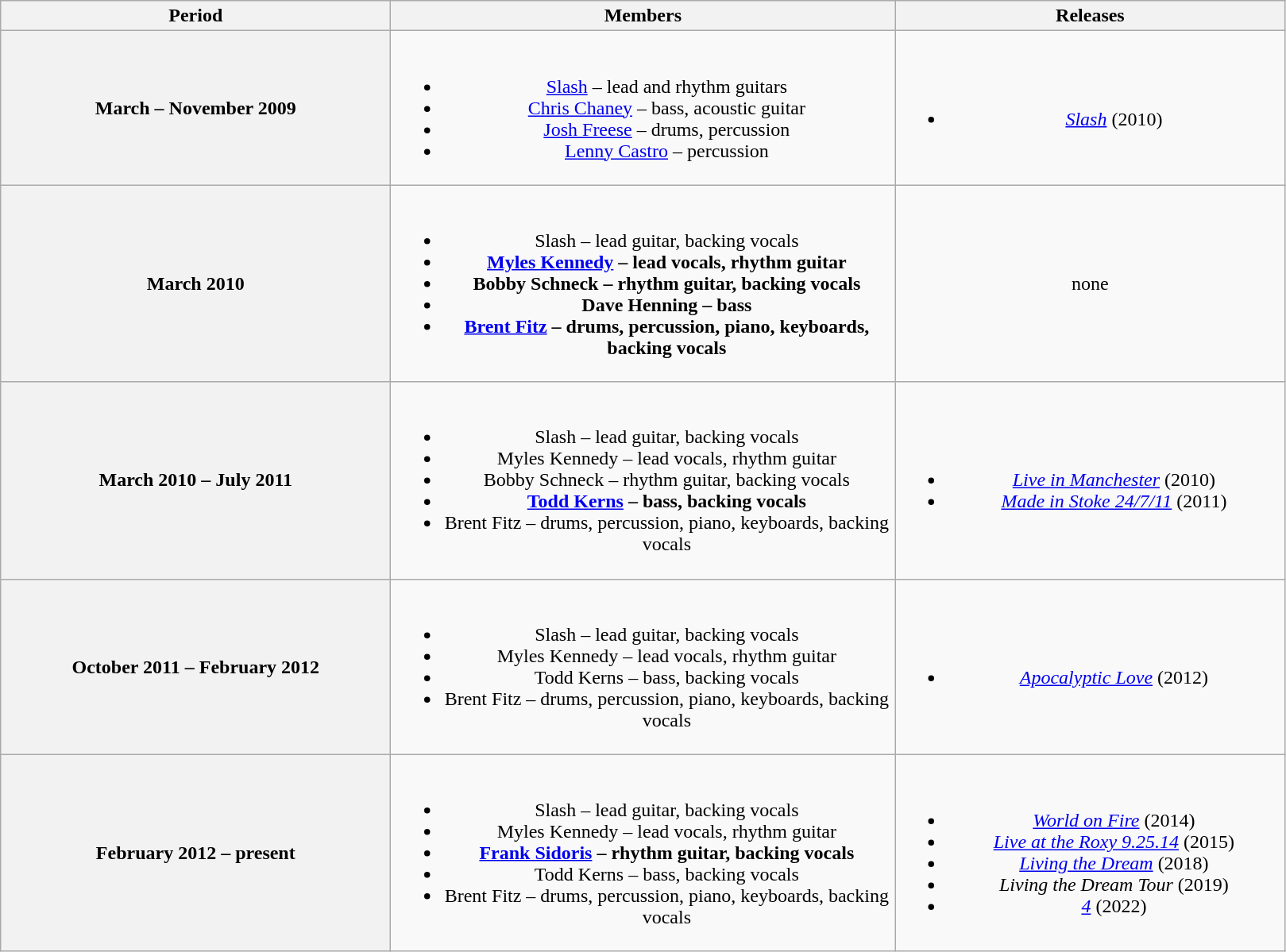<table class="wikitable plainrowheaders" style="text-align:center;">
<tr>
<th scope="col" style="width:20em;">Period</th>
<th scope="col" style="width:26em;">Members</th>
<th scope="col" style="width:20em;">Releases</th>
</tr>
<tr>
<th scope="col">March – November 2009</th>
<td><br><ul><li><a href='#'>Slash</a> – lead and rhythm guitars</li><li><a href='#'>Chris Chaney</a> – bass, acoustic guitar</li><li><a href='#'>Josh Freese</a> – drums, percussion</li><li><a href='#'>Lenny Castro</a> – percussion</li></ul></td>
<td><br><ul><li><em><a href='#'>Slash</a></em> (2010)</li></ul></td>
</tr>
<tr>
<th scope="col">March 2010</th>
<td><br><ul><li>Slash – lead guitar, backing vocals</li><li><strong><a href='#'>Myles Kennedy</a> – lead vocals, rhythm guitar</strong></li><li><strong>Bobby Schneck – rhythm guitar, backing vocals</strong></li><li><strong>Dave Henning – bass</strong></li><li><strong><a href='#'>Brent Fitz</a> – drums, percussion, piano, keyboards, backing vocals</strong></li></ul></td>
<td>none </td>
</tr>
<tr>
<th scope="col">March 2010 – July 2011</th>
<td><br><ul><li>Slash – lead guitar, backing vocals</li><li>Myles Kennedy – lead vocals, rhythm guitar</li><li>Bobby Schneck – rhythm guitar, backing vocals</li><li><strong><a href='#'>Todd Kerns</a> – bass, backing vocals</strong></li><li>Brent Fitz – drums, percussion, piano, keyboards, backing vocals</li></ul></td>
<td><br><ul><li><em><a href='#'>Live in Manchester</a></em> (2010)</li><li><em><a href='#'>Made in Stoke 24/7/11</a></em> (2011)</li></ul></td>
</tr>
<tr>
<th scope="col">October 2011 – February 2012</th>
<td><br><ul><li>Slash – lead guitar, backing vocals</li><li>Myles Kennedy – lead vocals, rhythm guitar</li><li>Todd Kerns – bass, backing vocals</li><li>Brent Fitz – drums, percussion, piano, keyboards, backing vocals</li></ul></td>
<td><br><ul><li><em><a href='#'>Apocalyptic Love</a></em> (2012)</li></ul></td>
</tr>
<tr>
<th scope="col">February 2012 – present</th>
<td><br><ul><li>Slash – lead guitar, backing vocals</li><li>Myles Kennedy – lead vocals, rhythm guitar</li><li><strong><a href='#'>Frank Sidoris</a> – rhythm guitar, backing vocals</strong> </li><li>Todd Kerns – bass, backing vocals</li><li>Brent Fitz – drums, percussion, piano, keyboards, backing vocals</li></ul></td>
<td><br><ul><li><em><a href='#'>World on Fire</a></em> (2014)</li><li><em><a href='#'>Live at the Roxy 9.25.14</a></em> (2015)</li><li><em><a href='#'>Living the Dream</a></em> (2018)</li><li><em>Living the Dream Tour</em> (2019)</li><li><em><a href='#'>4</a></em> (2022)</li></ul></td>
</tr>
</table>
